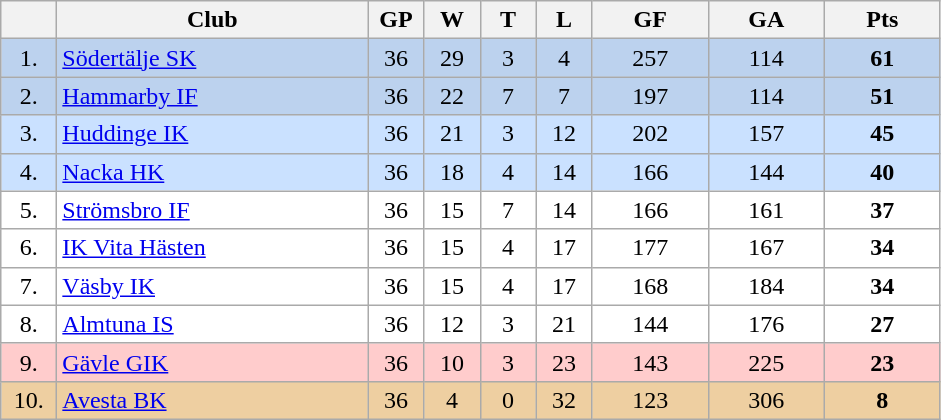<table class="wikitable">
<tr>
<th width="30"></th>
<th width="200">Club</th>
<th width="30">GP</th>
<th width="30">W</th>
<th width="30">T</th>
<th width="30">L</th>
<th width="70">GF</th>
<th width="70">GA</th>
<th width="70">Pts</th>
</tr>
<tr bgcolor="#BCD2EE" align="center">
<td>1.</td>
<td align="left"><a href='#'>Södertälje SK</a></td>
<td>36</td>
<td>29</td>
<td>3</td>
<td>4</td>
<td>257</td>
<td>114</td>
<td><strong>61</strong></td>
</tr>
<tr bgcolor="#BCD2EE" align="center">
<td>2.</td>
<td align="left"><a href='#'>Hammarby IF</a></td>
<td>36</td>
<td>22</td>
<td>7</td>
<td>7</td>
<td>197</td>
<td>114</td>
<td><strong>51</strong></td>
</tr>
<tr bgcolor="#CAE1FF" align="center">
<td>3.</td>
<td align="left"><a href='#'>Huddinge IK</a></td>
<td>36</td>
<td>21</td>
<td>3</td>
<td>12</td>
<td>202</td>
<td>157</td>
<td><strong>45</strong></td>
</tr>
<tr bgcolor="#CAE1FF" align="center">
<td>4.</td>
<td align="left"><a href='#'>Nacka HK</a></td>
<td>36</td>
<td>18</td>
<td>4</td>
<td>14</td>
<td>166</td>
<td>144</td>
<td><strong>40</strong></td>
</tr>
<tr bgcolor="#FFFFFF" align="center">
<td>5.</td>
<td align="left"><a href='#'>Strömsbro IF</a></td>
<td>36</td>
<td>15</td>
<td>7</td>
<td>14</td>
<td>166</td>
<td>161</td>
<td><strong>37</strong></td>
</tr>
<tr bgcolor="#FFFFFF" align="center">
<td>6.</td>
<td align="left"><a href='#'>IK Vita Hästen</a></td>
<td>36</td>
<td>15</td>
<td>4</td>
<td>17</td>
<td>177</td>
<td>167</td>
<td><strong>34</strong></td>
</tr>
<tr bgcolor="#FFFFFF" align="center">
<td>7.</td>
<td align="left"><a href='#'>Väsby IK</a></td>
<td>36</td>
<td>15</td>
<td>4</td>
<td>17</td>
<td>168</td>
<td>184</td>
<td><strong>34</strong></td>
</tr>
<tr bgcolor="#FFFFFF" align="center">
<td>8.</td>
<td align="left"><a href='#'>Almtuna IS</a></td>
<td>36</td>
<td>12</td>
<td>3</td>
<td>21</td>
<td>144</td>
<td>176</td>
<td><strong>27</strong></td>
</tr>
<tr bgcolor="#FFCCCC" align="center">
<td>9.</td>
<td align="left"><a href='#'>Gävle GIK</a></td>
<td>36</td>
<td>10</td>
<td>3</td>
<td>23</td>
<td>143</td>
<td>225</td>
<td><strong>23</strong></td>
</tr>
<tr bgcolor="#EECFA1" align="center">
<td>10.</td>
<td align="left"><a href='#'>Avesta BK</a></td>
<td>36</td>
<td>4</td>
<td>0</td>
<td>32</td>
<td>123</td>
<td>306</td>
<td><strong>8</strong></td>
</tr>
</table>
